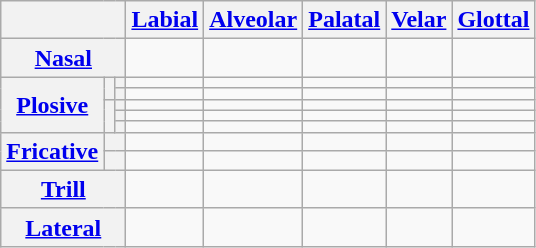<table class="wikitable" style="text-align: center;">
<tr>
<th colspan=3></th>
<th><a href='#'>Labial</a></th>
<th><a href='#'>Alveolar</a></th>
<th><a href='#'>Palatal</a></th>
<th><a href='#'>Velar</a></th>
<th><a href='#'>Glottal</a></th>
</tr>
<tr>
<th colspan=3><a href='#'>Nasal</a></th>
<td></td>
<td></td>
<td></td>
<td></td>
<td></td>
</tr>
<tr>
<th rowspan=5><a href='#'>Plosive</a></th>
<th rowspan=2></th>
<th></th>
<td></td>
<td></td>
<td></td>
<td></td>
<td></td>
</tr>
<tr>
<th></th>
<td></td>
<td></td>
<td></td>
<td></td>
<td></td>
</tr>
<tr>
<th rowspan=3></th>
<th></th>
<td></td>
<td></td>
<td></td>
<td></td>
<td></td>
</tr>
<tr>
<th></th>
<td></td>
<td></td>
<td></td>
<td></td>
<td></td>
</tr>
<tr>
<th></th>
<td></td>
<td></td>
<td></td>
<td></td>
<td></td>
</tr>
<tr>
<th rowspan=2><a href='#'>Fricative</a></th>
<th colspan=2></th>
<td></td>
<td></td>
<td></td>
<td></td>
<td></td>
</tr>
<tr>
<th colspan=2></th>
<td></td>
<td></td>
<td></td>
<td></td>
<td></td>
</tr>
<tr>
<th colspan=3><a href='#'>Trill</a></th>
<td></td>
<td></td>
<td></td>
<td></td>
<td></td>
</tr>
<tr>
<th colspan=3><a href='#'>Lateral</a></th>
<td></td>
<td></td>
<td></td>
<td></td>
<td></td>
</tr>
</table>
